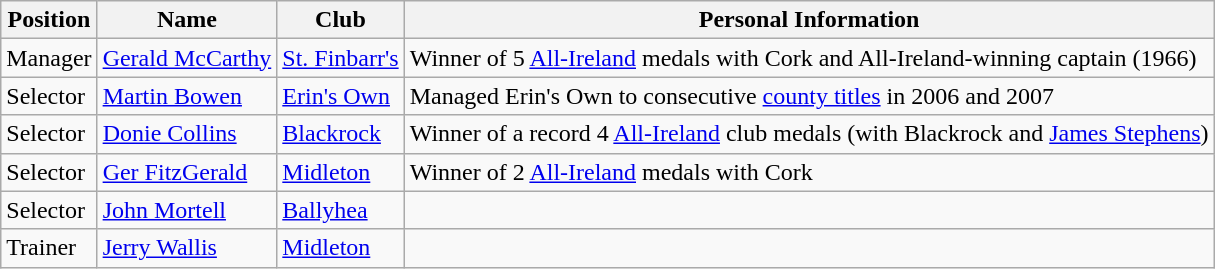<table class="wikitable" style="text-align: left;">
<tr>
<th>Position</th>
<th>Name</th>
<th>Club</th>
<th>Personal Information</th>
</tr>
<tr>
<td>Manager</td>
<td><a href='#'>Gerald McCarthy</a></td>
<td><a href='#'>St. Finbarr's</a></td>
<td>Winner of 5 <a href='#'>All-Ireland</a> medals with Cork and All-Ireland-winning captain (1966)</td>
</tr>
<tr>
<td>Selector</td>
<td><a href='#'>Martin Bowen</a></td>
<td><a href='#'>Erin's Own</a></td>
<td>Managed Erin's Own to consecutive <a href='#'>county titles</a> in 2006 and 2007</td>
</tr>
<tr>
<td>Selector</td>
<td><a href='#'>Donie Collins</a></td>
<td><a href='#'>Blackrock</a></td>
<td>Winner of a record 4 <a href='#'>All-Ireland</a> club medals (with Blackrock and <a href='#'>James Stephens</a>)</td>
</tr>
<tr>
<td>Selector</td>
<td><a href='#'>Ger FitzGerald</a></td>
<td><a href='#'>Midleton</a></td>
<td>Winner of 2 <a href='#'>All-Ireland</a> medals with Cork</td>
</tr>
<tr>
<td>Selector</td>
<td><a href='#'>John Mortell</a></td>
<td><a href='#'>Ballyhea</a></td>
<td></td>
</tr>
<tr>
<td>Trainer</td>
<td><a href='#'>Jerry Wallis</a></td>
<td><a href='#'>Midleton</a></td>
<td></td>
</tr>
</table>
